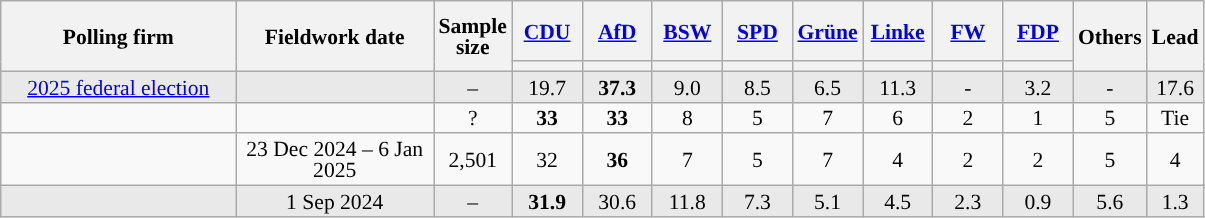<table class="wikitable sortable" style="text-align:center;font-size:90%;line-height:14px;">
<tr style="height:40px;">
<th style="width:150px;" rowspan="2">Polling firm</th>
<th style="width:125px;" rowspan="2">Fieldwork date</th>
<th style="width:35px;" rowspan="2">Sample<br>size</th>
<th class="unsortable" style="width:40px;"><a href='#'>CDU</a></th>
<th class="unsortable" style="width:40px;"><a href='#'>AfD</a></th>
<th class="unsortable" style="width:40px;"><a href='#'>BSW</a></th>
<th class="unsortable" style="width:40px;"><a href='#'>SPD</a></th>
<th class="unsortable" style="width:40px;"><a href='#'>Grüne</a></th>
<th class="unsortable" style="width:40px;"><a href='#'>Linke</a></th>
<th class="unsortable" style="width:40px;"><a href='#'>FW</a></th>
<th class="unsortable" style="width:40px;"><a href='#'>FDP</a></th>
<th class="unsortable" style="width:40px;" rowspan="2">Others</th>
<th style="width:30px;" rowspan="2">Lead</th>
</tr>
<tr>
<th style="background:"></th>
<th style="background:"></th>
<th style="background:"></th>
<th style="background:"></th>
<th style="background:"></th>
<th style="background:"></th>
<th style="background:"></th>
<th style="background:"></th>
</tr>
<tr style="background:#E9E9E9;">
<td><a href='#'>2025 federal election</a></td>
<td></td>
<td>–</td>
<td>19.7</td>
<td><strong>37.3</strong></td>
<td>9.0</td>
<td>8.5</td>
<td>6.5</td>
<td>11.3</td>
<td>-</td>
<td>3.2</td>
<td>-</td>
<td style="background:">17.6</td>
</tr>
<tr>
<td></td>
<td></td>
<td>?</td>
<td><strong>33</strong></td>
<td><strong>33</strong></td>
<td>8</td>
<td>5</td>
<td>7</td>
<td>6</td>
<td>2</td>
<td>1</td>
<td>5</td>
<td data-sort-value="0">Tie</td>
</tr>
<tr>
<td></td>
<td>23 Dec 2024 – 6 Jan 2025</td>
<td>2,501</td>
<td>32</td>
<td><strong>36</strong></td>
<td>7</td>
<td>5</td>
<td>7</td>
<td>4</td>
<td>2</td>
<td>2</td>
<td>5</td>
<td style="background:">4</td>
</tr>
<tr style="background:#E9E9E9;">
<td></td>
<td data-sort-value="2024-09-01">1 Sep 2024</td>
<td>–</td>
<td><strong>31.9</strong></td>
<td>30.6</td>
<td>11.8</td>
<td>7.3</td>
<td>5.1</td>
<td>4.5</td>
<td>2.3</td>
<td>0.9</td>
<td>5.6</td>
<td style="background:">1.3</td>
</tr>
</table>
